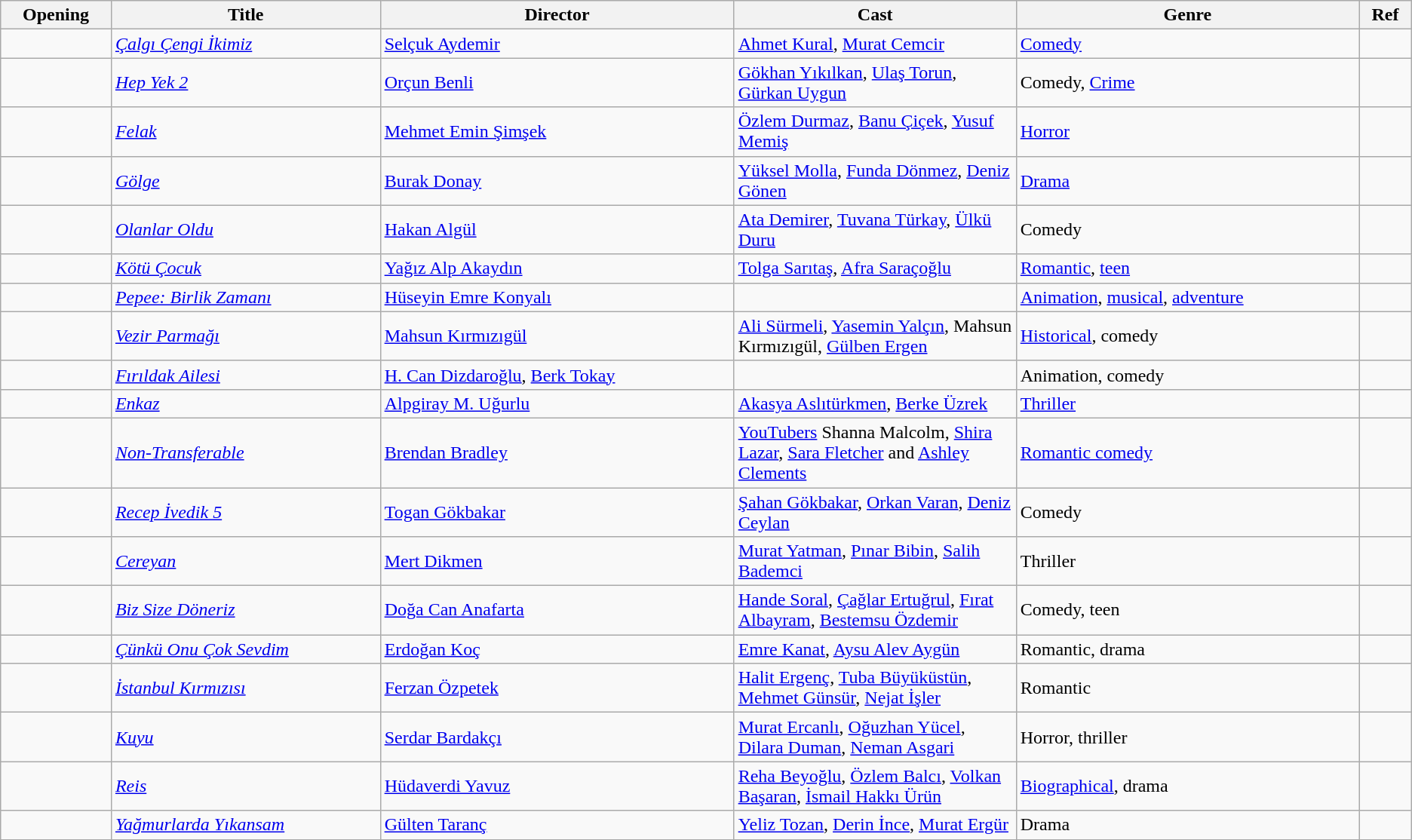<table class="wikitable sortable">
<tr>
<th>Opening</th>
<th>Title</th>
<th>Director</th>
<th style="width:20%;">Cast</th>
<th>Genre</th>
<th>Ref</th>
</tr>
<tr>
<td></td>
<td><em><a href='#'>Çalgı Çengi İkimiz</a></em></td>
<td><a href='#'>Selçuk Aydemir</a></td>
<td><a href='#'>Ahmet Kural</a>, <a href='#'>Murat Cemcir</a></td>
<td><a href='#'>Comedy</a></td>
<td></td>
</tr>
<tr>
<td></td>
<td><em><a href='#'>Hep Yek 2</a></em></td>
<td><a href='#'>Orçun Benli</a></td>
<td><a href='#'>Gökhan Yıkılkan</a>, <a href='#'>Ulaş Torun</a>, <a href='#'>Gürkan Uygun</a></td>
<td>Comedy, <a href='#'>Crime</a></td>
<td></td>
</tr>
<tr>
<td></td>
<td><em><a href='#'>Felak</a></em></td>
<td><a href='#'>Mehmet Emin Şimşek</a></td>
<td><a href='#'>Özlem Durmaz</a>, <a href='#'>Banu Çiçek</a>, <a href='#'>Yusuf Memiş</a></td>
<td><a href='#'>Horror</a></td>
<td></td>
</tr>
<tr>
<td></td>
<td><em><a href='#'>Gölge</a></em></td>
<td><a href='#'>Burak Donay</a></td>
<td><a href='#'>Yüksel Molla</a>, <a href='#'>Funda Dönmez</a>, <a href='#'>Deniz Gönen</a></td>
<td><a href='#'>Drama</a></td>
<td></td>
</tr>
<tr>
<td></td>
<td><em><a href='#'>Olanlar Oldu</a></em></td>
<td><a href='#'>Hakan Algül</a></td>
<td><a href='#'>Ata Demirer</a>, <a href='#'>Tuvana Türkay</a>, <a href='#'>Ülkü Duru</a></td>
<td>Comedy</td>
<td></td>
</tr>
<tr>
<td></td>
<td><em><a href='#'>Kötü Çocuk</a></em></td>
<td><a href='#'>Yağız Alp Akaydın</a></td>
<td><a href='#'>Tolga Sarıtaş</a>, <a href='#'>Afra Saraçoğlu</a></td>
<td><a href='#'>Romantic</a>, <a href='#'>teen</a></td>
<td></td>
</tr>
<tr>
<td></td>
<td><em><a href='#'>Pepee: Birlik Zamanı</a></em></td>
<td><a href='#'>Hüseyin Emre Konyalı</a></td>
<td></td>
<td><a href='#'>Animation</a>, <a href='#'>musical</a>, <a href='#'>adventure</a></td>
<td></td>
</tr>
<tr>
<td></td>
<td><em><a href='#'>Vezir Parmağı</a></em></td>
<td><a href='#'>Mahsun Kırmızıgül</a></td>
<td><a href='#'>Ali Sürmeli</a>, <a href='#'>Yasemin Yalçın</a>, Mahsun Kırmızıgül, <a href='#'>Gülben Ergen</a></td>
<td><a href='#'>Historical</a>, comedy</td>
<td></td>
</tr>
<tr>
<td></td>
<td><em><a href='#'>Fırıldak Ailesi</a></em></td>
<td><a href='#'>H. Can Dizdaroğlu</a>, <a href='#'>Berk Tokay</a></td>
<td></td>
<td>Animation, comedy</td>
<td></td>
</tr>
<tr>
<td></td>
<td><em><a href='#'>Enkaz</a></em></td>
<td><a href='#'>Alpgiray M. Uğurlu</a></td>
<td><a href='#'>Akasya Aslıtürkmen</a>, <a href='#'>Berke Üzrek</a></td>
<td><a href='#'>Thriller</a></td>
<td></td>
</tr>
<tr>
<td></td>
<td><em><a href='#'>Non-Transferable</a></em></td>
<td><a href='#'>Brendan Bradley</a></td>
<td><a href='#'>YouTubers</a> Shanna Malcolm, <a href='#'>Shira Lazar</a>, <a href='#'>Sara Fletcher</a> and <a href='#'>Ashley Clements</a></td>
<td><a href='#'>Romantic comedy</a></td>
<td></td>
</tr>
<tr>
<td></td>
<td><em><a href='#'>Recep İvedik 5</a></em></td>
<td><a href='#'>Togan Gökbakar</a></td>
<td><a href='#'>Şahan Gökbakar</a>, <a href='#'>Orkan Varan</a>, <a href='#'>Deniz Ceylan</a></td>
<td>Comedy</td>
<td></td>
</tr>
<tr>
<td></td>
<td><em><a href='#'>Cereyan</a></em></td>
<td><a href='#'>Mert Dikmen</a></td>
<td><a href='#'>Murat Yatman</a>, <a href='#'>Pınar Bibin</a>, <a href='#'>Salih Bademci</a></td>
<td>Thriller</td>
<td></td>
</tr>
<tr>
<td></td>
<td><em><a href='#'>Biz Size Döneriz</a></em></td>
<td><a href='#'>Doğa Can Anafarta</a></td>
<td><a href='#'>Hande Soral</a>, <a href='#'>Çağlar Ertuğrul</a>, <a href='#'>Fırat Albayram</a>, <a href='#'>Bestemsu Özdemir</a></td>
<td>Comedy, teen</td>
<td></td>
</tr>
<tr>
<td></td>
<td><em><a href='#'>Çünkü Onu Çok Sevdim</a></em></td>
<td><a href='#'>Erdoğan Koç</a></td>
<td><a href='#'>Emre Kanat</a>, <a href='#'>Aysu Alev Aygün</a></td>
<td>Romantic, drama</td>
<td></td>
</tr>
<tr>
<td></td>
<td><em><a href='#'>İstanbul Kırmızısı</a></em></td>
<td><a href='#'>Ferzan Özpetek</a></td>
<td><a href='#'>Halit Ergenç</a>, <a href='#'>Tuba Büyüküstün</a>, <a href='#'>Mehmet Günsür</a>, <a href='#'>Nejat İşler</a></td>
<td>Romantic</td>
<td></td>
</tr>
<tr>
<td></td>
<td><em><a href='#'>Kuyu</a></em></td>
<td><a href='#'>Serdar Bardakçı</a></td>
<td><a href='#'>Murat Ercanlı</a>, <a href='#'>Oğuzhan Yücel</a>, <a href='#'>Dilara Duman</a>, <a href='#'>Neman Asgari</a></td>
<td>Horror, thriller</td>
<td></td>
</tr>
<tr>
<td></td>
<td><em><a href='#'>Reis</a></em></td>
<td><a href='#'>Hüdaverdi Yavuz</a></td>
<td><a href='#'>Reha Beyoğlu</a>, <a href='#'>Özlem Balcı</a>, <a href='#'>Volkan Başaran</a>, <a href='#'>İsmail Hakkı Ürün</a></td>
<td><a href='#'>Biographical</a>, drama</td>
<td></td>
</tr>
<tr>
<td></td>
<td><em><a href='#'>Yağmurlarda Yıkansam</a></em></td>
<td><a href='#'>Gülten Taranç</a></td>
<td><a href='#'>Yeliz Tozan</a>, <a href='#'>Derin İnce</a>, <a href='#'>Murat Ergür</a></td>
<td>Drama</td>
<td></td>
</tr>
<tr>
</tr>
</table>
